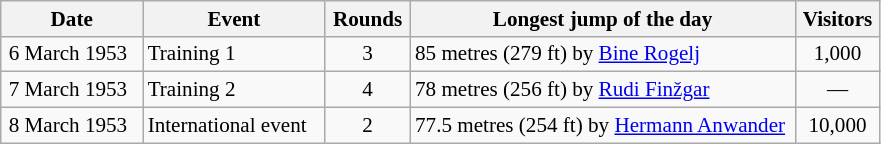<table class=wikitable style="text-align:center; font-size:88%;">
<tr>
<th width=88px>Date</th>
<th width=115px>Event</th>
<th width=50px>Rounds</th>
<th width=250px>Longest jump of the day</th>
<th width=50px>Visitors</th>
</tr>
<tr>
<td align=right>6 March 1953  </td>
<td align=left>Training 1</td>
<td align=center>3</td>
<td align=left>85 metres (279 ft) by <a href='#'>Bine Rogelj</a></td>
<td align=center>1,000</td>
</tr>
<tr>
<td align=right>7 March 1953  </td>
<td align=left>Training 2</td>
<td align=center>4</td>
<td align=left>78 metres (256 ft) by <a href='#'>Rudi Finžgar</a></td>
<td align=center>—</td>
</tr>
<tr>
<td align=right>8 March 1953  </td>
<td align=left>International event</td>
<td align=center>2</td>
<td align=left>77.5 metres (254 ft) by <a href='#'>Hermann Anwander</a></td>
<td align=center>10,000</td>
</tr>
</table>
